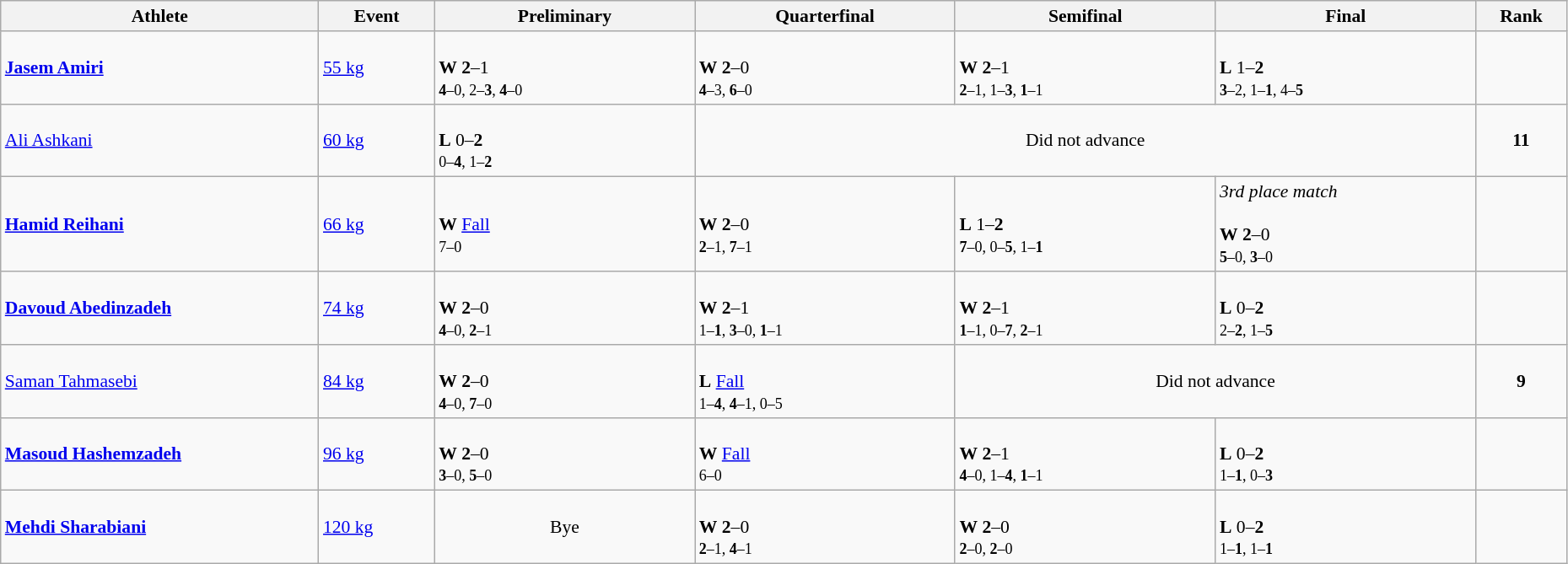<table class="wikitable" width="98%" style="text-align:left; font-size:90%">
<tr>
<th width="11%">Athlete</th>
<th width="4%">Event</th>
<th width="9%">Preliminary</th>
<th width="9%">Quarterfinal</th>
<th width="9%">Semifinal</th>
<th width="9%">Final</th>
<th width="3%">Rank</th>
</tr>
<tr>
<td><strong><a href='#'>Jasem Amiri</a></strong></td>
<td><a href='#'>55 kg</a></td>
<td><br><strong>W</strong> <strong>2</strong>–1<br><small><strong>4</strong>–0, 2–<strong>3</strong>, <strong>4</strong>–0</small></td>
<td><br><strong>W</strong> <strong>2</strong>–0<br><small><strong>4</strong>–3, <strong>6</strong>–0</small></td>
<td><br><strong>W</strong> <strong>2</strong>–1<br><small><strong>2</strong>–1, 1–<strong>3</strong>, <strong>1</strong>–1</small></td>
<td><br><strong>L</strong> 1–<strong>2</strong><br><small><strong>3</strong>–2, 1–<strong>1</strong>, 4–<strong>5</strong></small></td>
<td align=center></td>
</tr>
<tr>
<td><a href='#'>Ali Ashkani</a></td>
<td><a href='#'>60 kg</a></td>
<td><br><strong>L</strong> 0–<strong>2</strong><br><small>0–<strong>4</strong>, 1–<strong>2</strong></small></td>
<td colspan=3 align=center>Did not advance</td>
<td align=center><strong>11</strong></td>
</tr>
<tr>
<td><strong><a href='#'>Hamid Reihani</a></strong></td>
<td><a href='#'>66 kg</a></td>
<td><br><strong>W</strong> <a href='#'>Fall</a><br><small>7–0</small></td>
<td><br><strong>W</strong> <strong>2</strong>–0<br><small><strong>2</strong>–1, <strong>7</strong>–1</small></td>
<td><br><strong>L</strong> 1–<strong>2</strong><br><small><strong>7</strong>–0, 0–<strong>5</strong>, 1–<strong>1</strong></small></td>
<td><em>3rd place match</em><br><br><strong>W</strong> <strong>2</strong>–0<br><small><strong>5</strong>–0, <strong>3</strong>–0</small></td>
<td align=center></td>
</tr>
<tr>
<td><strong><a href='#'>Davoud Abedinzadeh</a></strong></td>
<td><a href='#'>74 kg</a></td>
<td><br><strong>W</strong> <strong>2</strong>–0<br><small><strong>4</strong>–0, <strong>2</strong>–1</small></td>
<td><br><strong>W</strong> <strong>2</strong>–1<br><small>1–<strong>1</strong>, <strong>3</strong>–0, <strong>1</strong>–1</small></td>
<td><br><strong>W</strong> <strong>2</strong>–1<br><small><strong>1</strong>–1, 0–<strong>7</strong>, <strong>2</strong>–1</small></td>
<td><br><strong>L</strong> 0–<strong>2</strong><br><small>2–<strong>2</strong>, 1–<strong>5</strong></small></td>
<td align=center></td>
</tr>
<tr>
<td><a href='#'>Saman Tahmasebi</a></td>
<td><a href='#'>84 kg</a></td>
<td><br><strong>W</strong> <strong>2</strong>–0<br><small><strong>4</strong>–0, <strong>7</strong>–0</small></td>
<td><br><strong>L</strong> <a href='#'>Fall</a><br><small>1–<strong>4</strong>, <strong>4</strong>–1, 0–5</small></td>
<td colspan=2 align=center>Did not advance</td>
<td align=center><strong>9</strong></td>
</tr>
<tr>
<td><strong><a href='#'>Masoud Hashemzadeh</a></strong></td>
<td><a href='#'>96 kg</a></td>
<td><br><strong>W</strong> <strong>2</strong>–0<br><small><strong>3</strong>–0, <strong>5</strong>–0</small></td>
<td><br><strong>W</strong> <a href='#'>Fall</a><br><small>6–0</small></td>
<td><br><strong>W</strong> <strong>2</strong>–1<br><small><strong>4</strong>–0, 1–<strong>4</strong>, <strong>1</strong>–1</small></td>
<td><br><strong>L</strong> 0–<strong>2</strong><br><small>1–<strong>1</strong>, 0–<strong>3</strong></small></td>
<td align=center></td>
</tr>
<tr>
<td><strong><a href='#'>Mehdi Sharabiani</a></strong></td>
<td><a href='#'>120 kg</a></td>
<td align=center>Bye</td>
<td><br><strong>W</strong> <strong>2</strong>–0<br><small><strong>2</strong>–1, <strong>4</strong>–1</small></td>
<td><br><strong>W</strong> <strong>2</strong>–0<br><small><strong>2</strong>–0, <strong>2</strong>–0</small></td>
<td><br><strong>L</strong> 0–<strong>2</strong><br><small>1–<strong>1</strong>, 1–<strong>1</strong></small></td>
<td align=center></td>
</tr>
</table>
